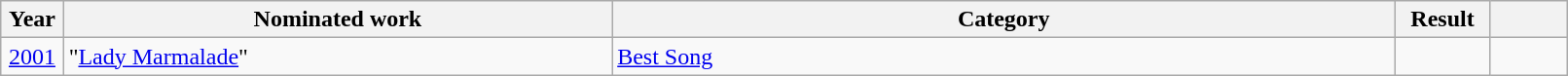<table class="wikitable plainrowheaders" style="width:85%;">
<tr>
<th scope="col" style="width:4%;">Year</th>
<th scope="col" style="width:35%;">Nominated work</th>
<th scope="col" style="width:50%;">Category</th>
<th scope="col" style="width:6%;">Result</th>
<th scope="col" style="width:6%;"></th>
</tr>
<tr>
<td align="center"><a href='#'>2001</a></td>
<td>"<a href='#'>Lady Marmalade</a>"</td>
<td><a href='#'>Best Song</a></td>
<td></td>
<td></td>
</tr>
</table>
